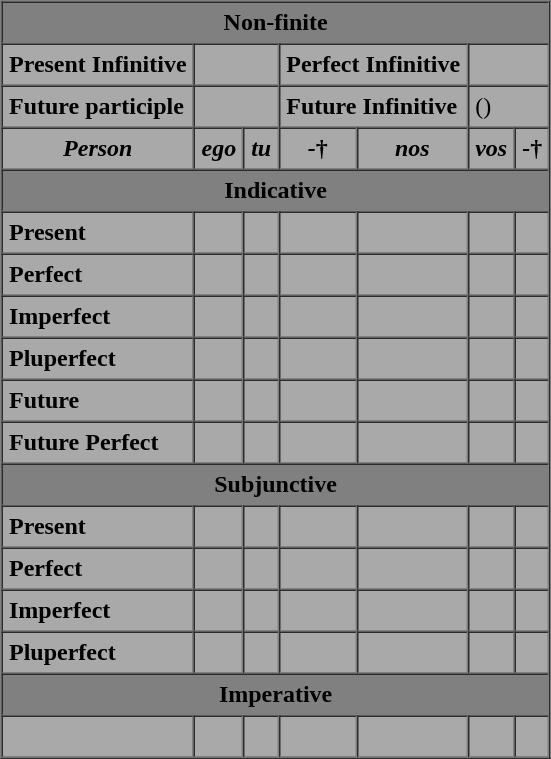<table border="1" cellpadding="4" cellspacing="0" style="background-color: darkgray;" style="font-size: 90%">
<tr>
<th bgcolor="gray" colspan="7">Non-finite</th>
</tr>
<tr>
<td><strong>Present Infinitive</strong></td>
<td colspan="2"></td>
<td colspan="2"><strong>Perfect Infinitive</strong></td>
<td colspan="3"></td>
</tr>
<tr>
<td><strong>Future participle</strong></td>
<td colspan="2"></td>
<td colspan="2"><strong>Future Infinitive</strong></td>
<td colspan="3"> ()</td>
</tr>
<tr>
<th><em>Person</em></th>
<th><em>ego</em></th>
<th><em>tu</em></th>
<th><em>-</em>†</th>
<th><em>nos</em></th>
<th><em>vos</em></th>
<th><em>-</em>†</th>
</tr>
<tr>
<th bgcolor="gray" colspan="7">Indicative</th>
</tr>
<tr>
<td><strong>Present</strong></td>
<td></td>
<td></td>
<td></td>
<td></td>
<td></td>
<td></td>
</tr>
<tr>
<td><strong>Perfect</strong></td>
<td></td>
<td></td>
<td></td>
<td></td>
<td></td>
<td></td>
</tr>
<tr>
<td><strong>Imperfect</strong></td>
<td></td>
<td></td>
<td></td>
<td></td>
<td></td>
<td></td>
</tr>
<tr>
<td><strong>Pluperfect</strong></td>
<td></td>
<td></td>
<td></td>
<td></td>
<td></td>
<td></td>
</tr>
<tr>
<td><strong>Future</strong></td>
<td></td>
<td></td>
<td></td>
<td></td>
<td></td>
<td></td>
</tr>
<tr>
<td><strong>Future Perfect</strong></td>
<td></td>
<td></td>
<td></td>
<td></td>
<td></td>
<td></td>
</tr>
<tr>
<th bgcolor="gray" colspan="7">Subjunctive</th>
</tr>
<tr>
<td><strong>Present</strong></td>
<td></td>
<td></td>
<td></td>
<td></td>
<td></td>
<td></td>
</tr>
<tr>
<td><strong>Perfect</strong></td>
<td></td>
<td></td>
<td></td>
<td></td>
<td></td>
<td></td>
</tr>
<tr>
<td><strong>Imperfect</strong></td>
<td></td>
<td></td>
<td></td>
<td></td>
<td></td>
<td></td>
</tr>
<tr>
<td><strong>Pluperfect</strong></td>
<td></td>
<td></td>
<td></td>
<td></td>
<td></td>
<td></td>
</tr>
<tr>
<th bgcolor="gray" colspan="7">Imperative</th>
</tr>
<tr>
<td> </td>
<td> </td>
<td></td>
<td> </td>
<td> </td>
<td></td>
<td> </td>
</tr>
</table>
